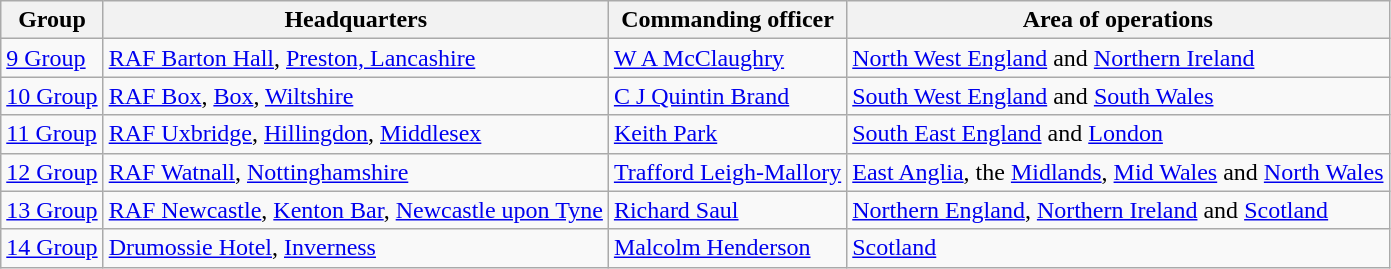<table class="wikitable">
<tr>
<th>Group</th>
<th>Headquarters</th>
<th>Commanding officer</th>
<th>Area of operations</th>
</tr>
<tr>
<td><a href='#'>9 Group</a></td>
<td><a href='#'>RAF Barton Hall</a>, <a href='#'>Preston, Lancashire</a></td>
<td><a href='#'>W A McClaughry</a></td>
<td><a href='#'>North West England</a> and <a href='#'>Northern Ireland</a></td>
</tr>
<tr>
<td><a href='#'>10 Group</a></td>
<td><a href='#'>RAF Box</a>, <a href='#'>Box</a>, <a href='#'>Wiltshire</a></td>
<td><a href='#'>C J Quintin Brand</a></td>
<td><a href='#'>South West England</a> and <a href='#'>South Wales</a></td>
</tr>
<tr>
<td><a href='#'>11 Group</a></td>
<td><a href='#'>RAF Uxbridge</a>, <a href='#'>Hillingdon</a>, <a href='#'>Middlesex</a></td>
<td><a href='#'>Keith Park</a></td>
<td><a href='#'>South East England</a> and <a href='#'>London</a></td>
</tr>
<tr>
<td><a href='#'>12 Group</a></td>
<td><a href='#'>RAF Watnall</a>, <a href='#'>Nottinghamshire</a></td>
<td><a href='#'>Trafford Leigh-Mallory</a></td>
<td><a href='#'>East Anglia</a>, the <a href='#'>Midlands</a>, <a href='#'>Mid Wales</a> and <a href='#'>North Wales</a></td>
</tr>
<tr>
<td><a href='#'>13 Group</a></td>
<td><a href='#'>RAF Newcastle</a>, <a href='#'>Kenton Bar</a>, <a href='#'>Newcastle upon Tyne</a></td>
<td><a href='#'>Richard Saul</a></td>
<td><a href='#'>Northern England</a>, <a href='#'>Northern Ireland</a> and <a href='#'>Scotland</a></td>
</tr>
<tr>
<td><a href='#'>14 Group</a></td>
<td><a href='#'>Drumossie Hotel</a>, <a href='#'>Inverness</a></td>
<td><a href='#'>Malcolm Henderson</a></td>
<td><a href='#'>Scotland</a></td>
</tr>
</table>
